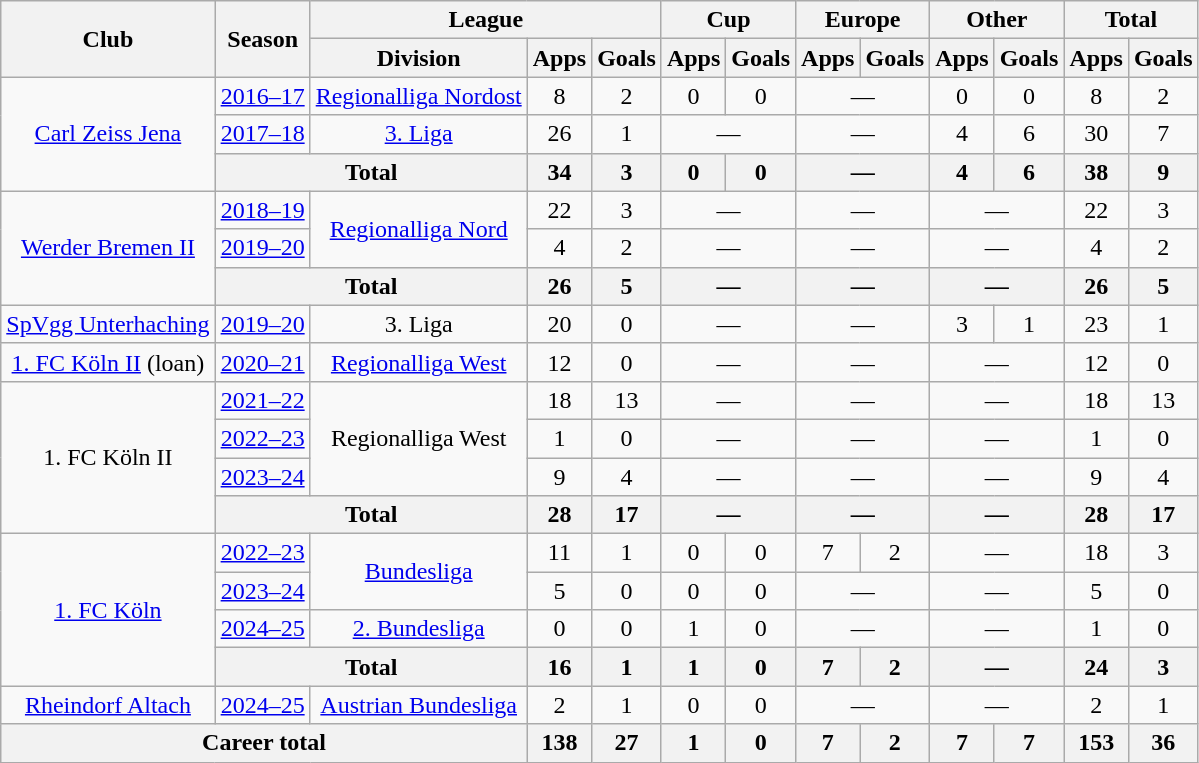<table class="wikitable" style="text-align:center">
<tr>
<th rowspan="2">Club</th>
<th rowspan="2">Season</th>
<th colspan="3">League</th>
<th colspan="2">Cup</th>
<th colspan="2">Europe</th>
<th colspan="2">Other</th>
<th colspan="2">Total</th>
</tr>
<tr>
<th>Division</th>
<th>Apps</th>
<th>Goals</th>
<th>Apps</th>
<th>Goals</th>
<th>Apps</th>
<th>Goals</th>
<th>Apps</th>
<th>Goals</th>
<th>Apps</th>
<th>Goals</th>
</tr>
<tr>
<td rowspan="3"><a href='#'>Carl Zeiss Jena</a></td>
<td><a href='#'>2016–17</a></td>
<td><a href='#'>Regionalliga Nordost</a></td>
<td>8</td>
<td>2</td>
<td>0</td>
<td>0</td>
<td colspan="2">—</td>
<td>0</td>
<td>0</td>
<td>8</td>
<td>2</td>
</tr>
<tr>
<td><a href='#'>2017–18</a></td>
<td><a href='#'>3. Liga</a></td>
<td>26</td>
<td>1</td>
<td colspan="2">—</td>
<td colspan="2">—</td>
<td>4</td>
<td>6</td>
<td>30</td>
<td>7</td>
</tr>
<tr>
<th colspan="2">Total</th>
<th>34</th>
<th>3</th>
<th>0</th>
<th>0</th>
<th colspan="2">—</th>
<th>4</th>
<th>6</th>
<th>38</th>
<th>9</th>
</tr>
<tr>
<td rowspan="3"><a href='#'>Werder Bremen II</a></td>
<td><a href='#'>2018–19</a></td>
<td rowspan="2"><a href='#'>Regionalliga Nord</a></td>
<td>22</td>
<td>3</td>
<td colspan="2">—</td>
<td colspan="2">—</td>
<td colspan="2">—</td>
<td>22</td>
<td>3</td>
</tr>
<tr>
<td><a href='#'>2019–20</a></td>
<td>4</td>
<td>2</td>
<td colspan="2">—</td>
<td colspan="2">—</td>
<td colspan="2">—</td>
<td>4</td>
<td>2</td>
</tr>
<tr>
<th colspan="2">Total</th>
<th>26</th>
<th>5</th>
<th colspan="2">—</th>
<th colspan="2">—</th>
<th colspan="2">—</th>
<th>26</th>
<th>5</th>
</tr>
<tr>
<td><a href='#'>SpVgg Unterhaching</a></td>
<td><a href='#'>2019–20</a></td>
<td>3. Liga</td>
<td>20</td>
<td>0</td>
<td colspan="2">—</td>
<td colspan="2">—</td>
<td>3</td>
<td>1</td>
<td>23</td>
<td>1</td>
</tr>
<tr>
<td><a href='#'>1. FC Köln II</a> (loan)</td>
<td><a href='#'>2020–21</a></td>
<td><a href='#'>Regionalliga West</a></td>
<td>12</td>
<td>0</td>
<td colspan="2">—</td>
<td colspan="2">—</td>
<td colspan="2">—</td>
<td>12</td>
<td>0</td>
</tr>
<tr>
<td rowspan="4">1. FC Köln II</td>
<td><a href='#'>2021–22</a></td>
<td rowspan="3">Regionalliga West</td>
<td>18</td>
<td>13</td>
<td colspan="2">—</td>
<td colspan="2">—</td>
<td colspan="2">—</td>
<td>18</td>
<td>13</td>
</tr>
<tr>
<td><a href='#'>2022–23</a></td>
<td>1</td>
<td>0</td>
<td colspan="2">—</td>
<td colspan="2">—</td>
<td colspan="2">—</td>
<td>1</td>
<td>0</td>
</tr>
<tr>
<td><a href='#'>2023–24</a></td>
<td>9</td>
<td>4</td>
<td colspan="2">—</td>
<td colspan="2">—</td>
<td colspan="2">—</td>
<td>9</td>
<td>4</td>
</tr>
<tr>
<th colspan="2">Total</th>
<th>28</th>
<th>17</th>
<th colspan="2">—</th>
<th colspan="2">—</th>
<th colspan="2">—</th>
<th>28</th>
<th>17</th>
</tr>
<tr>
<td rowspan="4"><a href='#'>1. FC Köln</a></td>
<td><a href='#'>2022–23</a></td>
<td rowspan="2"><a href='#'>Bundesliga</a></td>
<td>11</td>
<td>1</td>
<td>0</td>
<td>0</td>
<td>7</td>
<td>2</td>
<td colspan="2">—</td>
<td>18</td>
<td>3</td>
</tr>
<tr>
<td><a href='#'>2023–24</a></td>
<td>5</td>
<td>0</td>
<td>0</td>
<td>0</td>
<td colspan="2">—</td>
<td colspan="2">—</td>
<td>5</td>
<td>0</td>
</tr>
<tr>
<td><a href='#'>2024–25</a></td>
<td><a href='#'>2. Bundesliga</a></td>
<td>0</td>
<td>0</td>
<td>1</td>
<td>0</td>
<td colspan="2">—</td>
<td colspan="2">—</td>
<td>1</td>
<td>0</td>
</tr>
<tr>
<th colspan="2">Total</th>
<th>16</th>
<th>1</th>
<th>1</th>
<th>0</th>
<th>7</th>
<th>2</th>
<th colspan="2">—</th>
<th>24</th>
<th>3</th>
</tr>
<tr>
<td><a href='#'>Rheindorf Altach</a></td>
<td><a href='#'>2024–25</a></td>
<td><a href='#'>Austrian Bundesliga</a></td>
<td>2</td>
<td>1</td>
<td>0</td>
<td>0</td>
<td colspan="2">—</td>
<td colspan="2">—</td>
<td>2</td>
<td>1</td>
</tr>
<tr>
<th colspan="3">Career total</th>
<th>138</th>
<th>27</th>
<th>1</th>
<th>0</th>
<th>7</th>
<th>2</th>
<th>7</th>
<th>7</th>
<th>153</th>
<th>36</th>
</tr>
</table>
